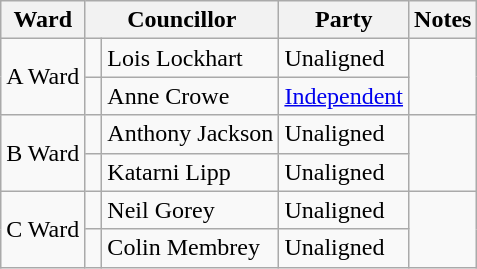<table class="wikitable">
<tr>
<th>Ward</th>
<th colspan="2">Councillor</th>
<th>Party</th>
<th>Notes</th>
</tr>
<tr>
<td rowspan="2">A Ward</td>
<td> </td>
<td>Lois Lockhart</td>
<td>Unaligned</td>
<td rowspan=2></td>
</tr>
<tr>
<td> </td>
<td>Anne Crowe</td>
<td><a href='#'>Independent</a></td>
</tr>
<tr>
<td rowspan="2">B Ward</td>
<td> </td>
<td>Anthony Jackson</td>
<td>Unaligned</td>
<td rowspan=2></td>
</tr>
<tr>
<td> </td>
<td>Katarni Lipp</td>
<td>Unaligned</td>
</tr>
<tr>
<td rowspan="2">C Ward</td>
<td> </td>
<td>Neil Gorey</td>
<td>Unaligned</td>
<td rowspan=2></td>
</tr>
<tr>
<td> </td>
<td>Colin Membrey</td>
<td>Unaligned</td>
</tr>
</table>
